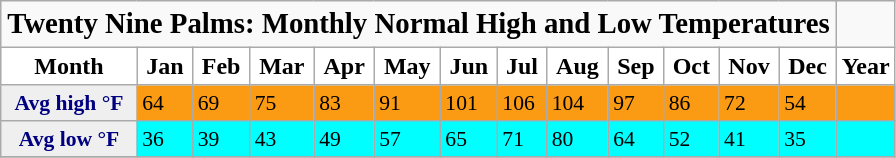<table class="wikitable" "text-align:center;font-size:90%;">
<tr>
<td colspan="13" style="text-align:center;font-size:120%;"><strong>Twenty Nine Palms: Monthly Normal High and Low Temperatures</strong></td>
</tr>
<tr>
<th style="background: #FFFFFF; color: #000000" height="17">Month</th>
<th style="background: #FFFFFF; color:black;">Jan</th>
<th style="background: #FFFFFF; color:black;">Feb</th>
<th style="background: #FFFFFF; color:black;">Mar</th>
<th style="background: #FFFFFF; color:black;">Apr</th>
<th style="background: #FFFFFF; color:black;">May</th>
<th style="background: #FFFFFF; color:black;">Jun</th>
<th style="background: #FFFFFF; color:black;">Jul</th>
<th style="background: #FFFFFF; color:black;">Aug</th>
<th style="background: #FFFFFF; color:black;">Sep</th>
<th style="background: #FFFFFF; color:black;">Oct</th>
<th style="background: #FFFFFF; color:black;">Nov</th>
<th style="background: #FFFFFF; color:black;">Dec</th>
<th style="background: #FFFFFF; color:black;">Year</th>
</tr>
<tr>
<th style="background: #EFEFEF; color:#000080; font-size: 90%">Avg high °F</th>
<td style="background: #FB9B13; color:black; font-size: 90%">64</td>
<td style="background: #FB9B13; color:black; font-size: 90%">69</td>
<td style="background: #FB9B13; color:black; font-size: 90%">75</td>
<td style="background: #FB9B13; color:black; font-size: 90%">83</td>
<td style="background: #FB9B13; color:black; font-size: 90%">91</td>
<td style="background: #FB9B13; color:black; font-size: 90%">101</td>
<td style="background: #FB9B13; color:black; font-size: 90%">106</td>
<td style="background: #FB9B13; color:black; font-size: 90%">104</td>
<td style="background: #FB9B13; color:black; font-size: 90%">97</td>
<td style="background: #FB9B13; color:black; font-size: 90%">86</td>
<td style="background: #FB9B13; color:black; font-size: 90%">72</td>
<td style="background: #FB9B13; color:black; font-size: 90%">54</td>
<td style="background: #FB9B13; color:black; font-size: 90%"></td>
</tr>
<tr>
<th style="background: #EFEFEF; color:#000080; font-size: 90%" height="16;">Avg low °F</th>
<td style="background: #00FFFF; color: black; font-size: 90%">36</td>
<td style="background: #00FFFF; color: black; font-size: 90%">39</td>
<td style="background: #00FFFF; color: black; font-size: 90%">43</td>
<td style="background: #00FFFF; color: black; font-size: 90%">49</td>
<td style="background: #00FFFF; color: black; font-size: 90%">57</td>
<td style="background: #00FFFF; color: black; font-size: 90%">65</td>
<td style="background: #00FFFF; color: black; font-size: 90%">71</td>
<td style="background: #00FFFF; color: black; font-size: 90%">80</td>
<td style="background: #00FFFF; color: black; font-size: 90%">64</td>
<td style="background: #00FFFF; color: black; font-size: 90%">52</td>
<td style="background: #00FFFF; color: black; font-size: 90%">41</td>
<td style="background: #00FFFF; color: black; font-size: 90%">35</td>
<td style="background: #00FFFF; color: black; font-size: 90%"></td>
</tr>
<tr>
</tr>
</table>
